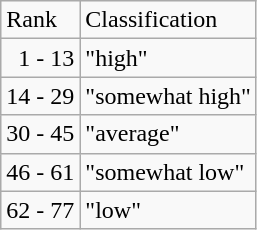<table class="wikitable" ---valign=top>
<tr>
<td>Rank</td>
<td>Classification</td>
</tr>
<tr>
<td>  1 - 13</td>
<td>"high"</td>
</tr>
<tr>
<td>14 - 29</td>
<td>"somewhat high"</td>
</tr>
<tr>
<td>30 - 45</td>
<td>"average"</td>
</tr>
<tr>
<td>46 - 61</td>
<td>"somewhat low"</td>
</tr>
<tr>
<td>62 - 77</td>
<td>"low"</td>
</tr>
</table>
